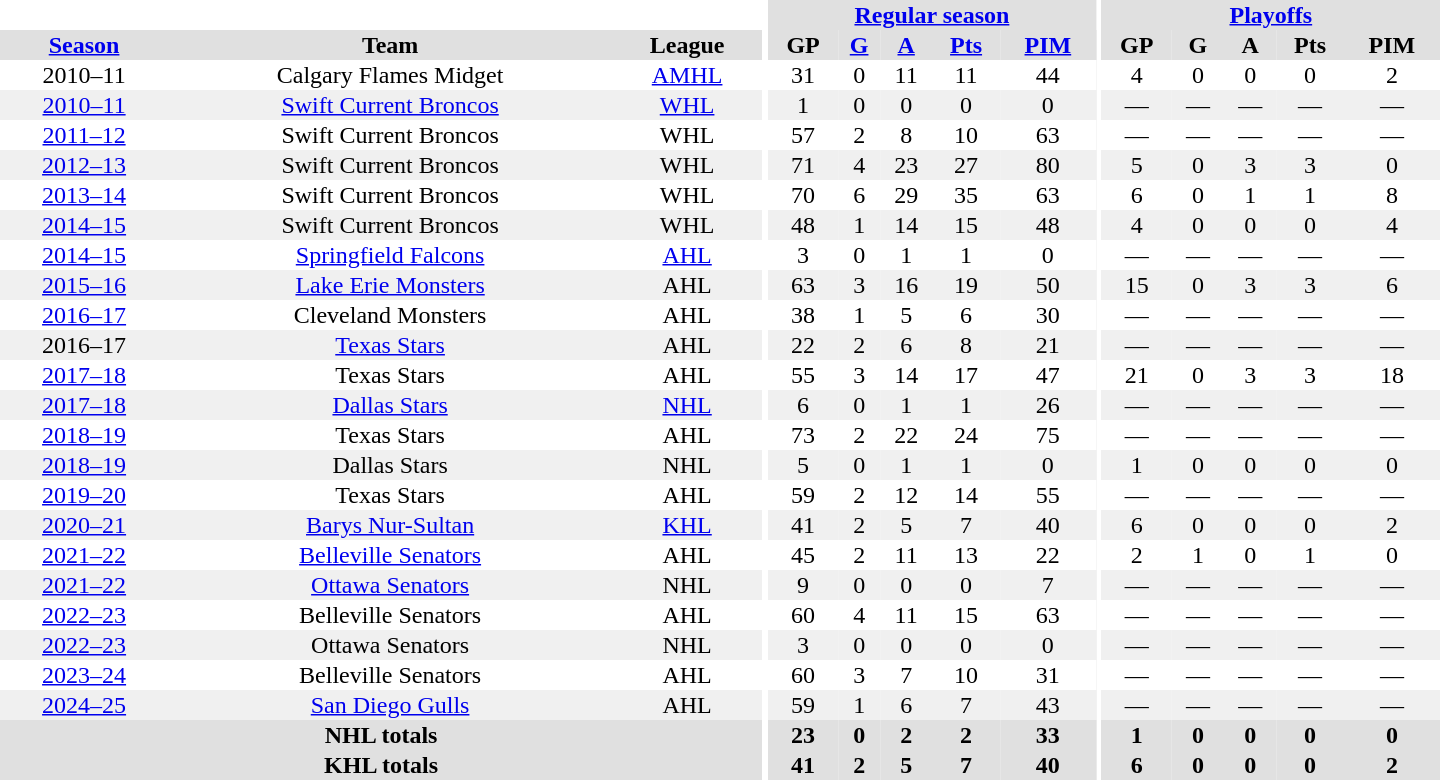<table border="0" cellpadding="1" cellspacing="0" style="text-align:center; width:60em">
<tr bgcolor="#e0e0e0">
<th colspan="3" bgcolor="#ffffff"></th>
<th rowspan="99" bgcolor="#ffffff"></th>
<th colspan="5"><a href='#'>Regular season</a></th>
<th rowspan="99" bgcolor="#ffffff"></th>
<th colspan="5"><a href='#'>Playoffs</a></th>
</tr>
<tr bgcolor="#e0e0e0">
<th><a href='#'>Season</a></th>
<th>Team</th>
<th>League</th>
<th>GP</th>
<th><a href='#'>G</a></th>
<th><a href='#'>A</a></th>
<th><a href='#'>Pts</a></th>
<th><a href='#'>PIM</a></th>
<th>GP</th>
<th>G</th>
<th>A</th>
<th>Pts</th>
<th>PIM</th>
</tr>
<tr>
<td>2010–11</td>
<td>Calgary Flames Midget</td>
<td><a href='#'>AMHL</a></td>
<td>31</td>
<td>0</td>
<td>11</td>
<td>11</td>
<td>44</td>
<td>4</td>
<td>0</td>
<td>0</td>
<td>0</td>
<td>2</td>
</tr>
<tr bgcolor="#f0f0f0">
<td><a href='#'>2010–11</a></td>
<td><a href='#'>Swift Current Broncos</a></td>
<td><a href='#'>WHL</a></td>
<td>1</td>
<td>0</td>
<td>0</td>
<td>0</td>
<td>0</td>
<td>—</td>
<td>—</td>
<td>—</td>
<td>—</td>
<td>—</td>
</tr>
<tr>
<td><a href='#'>2011–12</a></td>
<td>Swift Current Broncos</td>
<td>WHL</td>
<td>57</td>
<td>2</td>
<td>8</td>
<td>10</td>
<td>63</td>
<td>—</td>
<td>—</td>
<td>—</td>
<td>—</td>
<td>—</td>
</tr>
<tr bgcolor="#f0f0f0">
<td><a href='#'>2012–13</a></td>
<td>Swift Current Broncos</td>
<td>WHL</td>
<td>71</td>
<td>4</td>
<td>23</td>
<td>27</td>
<td>80</td>
<td>5</td>
<td>0</td>
<td>3</td>
<td>3</td>
<td>0</td>
</tr>
<tr>
<td><a href='#'>2013–14</a></td>
<td>Swift Current Broncos</td>
<td>WHL</td>
<td>70</td>
<td>6</td>
<td>29</td>
<td>35</td>
<td>63</td>
<td>6</td>
<td>0</td>
<td>1</td>
<td>1</td>
<td>8</td>
</tr>
<tr bgcolor="#f0f0f0">
<td><a href='#'>2014–15</a></td>
<td>Swift Current Broncos</td>
<td>WHL</td>
<td>48</td>
<td>1</td>
<td>14</td>
<td>15</td>
<td>48</td>
<td>4</td>
<td>0</td>
<td>0</td>
<td>0</td>
<td>4</td>
</tr>
<tr>
<td><a href='#'>2014–15</a></td>
<td><a href='#'>Springfield Falcons</a></td>
<td><a href='#'>AHL</a></td>
<td>3</td>
<td>0</td>
<td>1</td>
<td>1</td>
<td>0</td>
<td>—</td>
<td>—</td>
<td>—</td>
<td>—</td>
<td>—</td>
</tr>
<tr bgcolor="#f0f0f0">
<td><a href='#'>2015–16</a></td>
<td><a href='#'>Lake Erie Monsters</a></td>
<td>AHL</td>
<td>63</td>
<td>3</td>
<td>16</td>
<td>19</td>
<td>50</td>
<td>15</td>
<td>0</td>
<td>3</td>
<td>3</td>
<td>6</td>
</tr>
<tr>
<td><a href='#'>2016–17</a></td>
<td>Cleveland Monsters</td>
<td>AHL</td>
<td>38</td>
<td>1</td>
<td>5</td>
<td>6</td>
<td>30</td>
<td>—</td>
<td>—</td>
<td>—</td>
<td>—</td>
<td>—</td>
</tr>
<tr bgcolor="#f0f0f0">
<td>2016–17</td>
<td><a href='#'>Texas Stars</a></td>
<td>AHL</td>
<td>22</td>
<td>2</td>
<td>6</td>
<td>8</td>
<td>21</td>
<td>—</td>
<td>—</td>
<td>—</td>
<td>—</td>
<td>—</td>
</tr>
<tr>
<td><a href='#'>2017–18</a></td>
<td>Texas Stars</td>
<td>AHL</td>
<td>55</td>
<td>3</td>
<td>14</td>
<td>17</td>
<td>47</td>
<td>21</td>
<td>0</td>
<td>3</td>
<td>3</td>
<td>18</td>
</tr>
<tr bgcolor="#f0f0f0">
<td><a href='#'>2017–18</a></td>
<td><a href='#'>Dallas Stars</a></td>
<td><a href='#'>NHL</a></td>
<td>6</td>
<td>0</td>
<td>1</td>
<td>1</td>
<td>26</td>
<td>—</td>
<td>—</td>
<td>—</td>
<td>—</td>
<td>—</td>
</tr>
<tr>
<td><a href='#'>2018–19</a></td>
<td>Texas Stars</td>
<td>AHL</td>
<td>73</td>
<td>2</td>
<td>22</td>
<td>24</td>
<td>75</td>
<td>—</td>
<td>—</td>
<td>—</td>
<td>—</td>
<td>—</td>
</tr>
<tr bgcolor="#f0f0f0">
<td><a href='#'>2018–19</a></td>
<td>Dallas Stars</td>
<td>NHL</td>
<td>5</td>
<td>0</td>
<td>1</td>
<td>1</td>
<td>0</td>
<td>1</td>
<td>0</td>
<td>0</td>
<td>0</td>
<td>0</td>
</tr>
<tr>
<td><a href='#'>2019–20</a></td>
<td>Texas Stars</td>
<td>AHL</td>
<td>59</td>
<td>2</td>
<td>12</td>
<td>14</td>
<td>55</td>
<td>—</td>
<td>—</td>
<td>—</td>
<td>—</td>
<td>—</td>
</tr>
<tr bgcolor="#f0f0f0">
<td><a href='#'>2020–21</a></td>
<td><a href='#'>Barys Nur-Sultan</a></td>
<td><a href='#'>KHL</a></td>
<td>41</td>
<td>2</td>
<td>5</td>
<td>7</td>
<td>40</td>
<td>6</td>
<td>0</td>
<td>0</td>
<td>0</td>
<td>2</td>
</tr>
<tr>
<td><a href='#'>2021–22</a></td>
<td><a href='#'>Belleville Senators</a></td>
<td>AHL</td>
<td>45</td>
<td>2</td>
<td>11</td>
<td>13</td>
<td>22</td>
<td>2</td>
<td>1</td>
<td>0</td>
<td>1</td>
<td>0</td>
</tr>
<tr bgcolor="#f0f0f0">
<td><a href='#'>2021–22</a></td>
<td><a href='#'>Ottawa Senators</a></td>
<td>NHL</td>
<td>9</td>
<td>0</td>
<td>0</td>
<td>0</td>
<td>7</td>
<td>—</td>
<td>—</td>
<td>—</td>
<td>—</td>
<td>—</td>
</tr>
<tr>
<td><a href='#'>2022–23</a></td>
<td>Belleville Senators</td>
<td>AHL</td>
<td>60</td>
<td>4</td>
<td>11</td>
<td>15</td>
<td>63</td>
<td>—</td>
<td>—</td>
<td>—</td>
<td>—</td>
<td>—</td>
</tr>
<tr bgcolor="#f0f0f0">
<td><a href='#'>2022–23</a></td>
<td>Ottawa Senators</td>
<td>NHL</td>
<td>3</td>
<td>0</td>
<td>0</td>
<td>0</td>
<td>0</td>
<td>—</td>
<td>—</td>
<td>—</td>
<td>—</td>
<td>—</td>
</tr>
<tr>
<td><a href='#'>2023–24</a></td>
<td>Belleville Senators</td>
<td>AHL</td>
<td>60</td>
<td>3</td>
<td>7</td>
<td>10</td>
<td>31</td>
<td>—</td>
<td>—</td>
<td>—</td>
<td>—</td>
<td>—</td>
</tr>
<tr bgcolor="#f0f0f0">
<td><a href='#'>2024–25</a></td>
<td><a href='#'>San Diego Gulls</a></td>
<td>AHL</td>
<td>59</td>
<td>1</td>
<td>6</td>
<td>7</td>
<td>43</td>
<td>—</td>
<td>—</td>
<td>—</td>
<td>—</td>
<td>—</td>
</tr>
<tr bgcolor="#e0e0e0">
<th colspan="3">NHL totals</th>
<th>23</th>
<th>0</th>
<th>2</th>
<th>2</th>
<th>33</th>
<th>1</th>
<th>0</th>
<th>0</th>
<th>0</th>
<th>0</th>
</tr>
<tr bgcolor="#e0e0e0">
<th colspan="3">KHL totals</th>
<th>41</th>
<th>2</th>
<th>5</th>
<th>7</th>
<th>40</th>
<th>6</th>
<th>0</th>
<th>0</th>
<th>0</th>
<th>2</th>
</tr>
</table>
